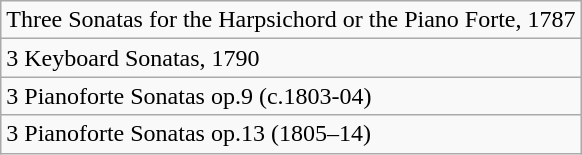<table class="wikitable">
<tr>
<td>Three Sonatas for the Harpsichord or the Piano Forte, 1787</td>
</tr>
<tr>
<td>3 Keyboard Sonatas, 1790</td>
</tr>
<tr>
<td>3 Pianoforte Sonatas op.9 (c.1803-04)</td>
</tr>
<tr>
<td>3 Pianoforte Sonatas op.13 (1805–14)</td>
</tr>
</table>
